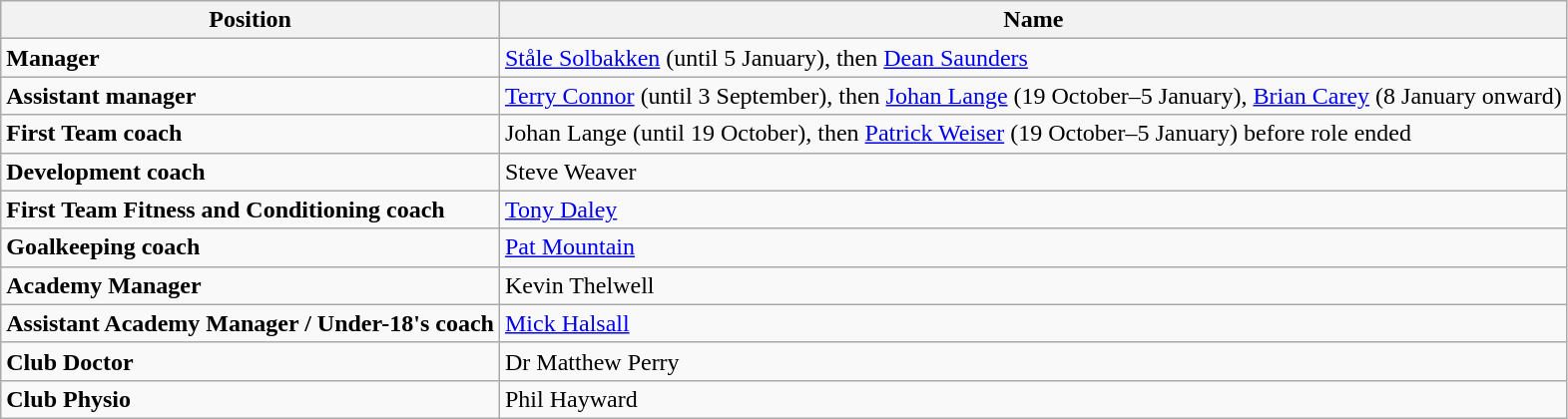<table class="wikitable">
<tr>
<th>Position</th>
<th>Name</th>
</tr>
<tr>
<td><strong>Manager</strong></td>
<td><a href='#'>Ståle Solbakken</a> (until 5 January), then <a href='#'>Dean Saunders</a></td>
</tr>
<tr>
<td><strong>Assistant manager</strong></td>
<td><a href='#'>Terry Connor</a> (until 3 September), then <a href='#'>Johan Lange</a> (19 October–5 January), <a href='#'>Brian Carey</a> (8 January onward)</td>
</tr>
<tr>
<td><strong>First Team coach</strong></td>
<td>Johan Lange (until 19 October), then <a href='#'>Patrick Weiser</a> (19 October–5 January) before role ended</td>
</tr>
<tr>
<td><strong>Development coach</strong></td>
<td>Steve Weaver</td>
</tr>
<tr>
<td><strong>First Team Fitness and Conditioning coach</strong></td>
<td><a href='#'>Tony Daley</a></td>
</tr>
<tr>
<td><strong>Goalkeeping coach</strong></td>
<td><a href='#'>Pat Mountain</a></td>
</tr>
<tr>
<td><strong>Academy Manager</strong></td>
<td>Kevin Thelwell</td>
</tr>
<tr>
<td><strong>Assistant Academy Manager / Under-18's coach</strong></td>
<td><a href='#'>Mick Halsall</a></td>
</tr>
<tr>
<td><strong>Club Doctor</strong></td>
<td>Dr Matthew Perry</td>
</tr>
<tr>
<td><strong>Club Physio</strong></td>
<td>Phil Hayward</td>
</tr>
</table>
